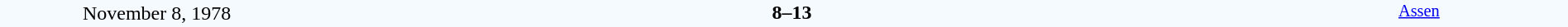<table style="width: 100%; background:#F5FAFF;" cellspacing="0">
<tr>
<td align=center rowspan=3 width=20%>November 8, 1978<br></td>
</tr>
<tr>
<td width=24% align=right></td>
<td align=center width=13%><strong>8–13</strong></td>
<td width=24%></td>
<td style=font-size:85% rowspan=3 valign=top align=center><a href='#'>Assen</a></td>
</tr>
<tr style=font-size:85%>
<td align=right></td>
<td align=center></td>
<td></td>
</tr>
</table>
